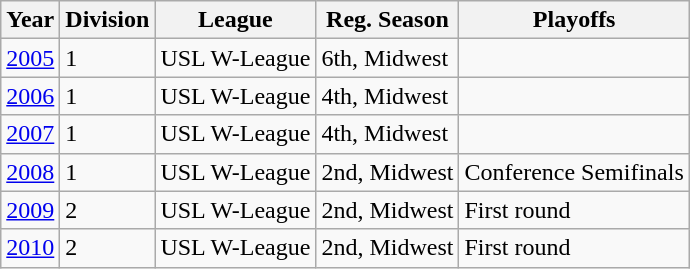<table class="wikitable">
<tr>
<th>Year</th>
<th>Division</th>
<th>League</th>
<th>Reg. Season</th>
<th>Playoffs</th>
</tr>
<tr>
<td><a href='#'>2005</a></td>
<td>1</td>
<td>USL W-League</td>
<td>6th, Midwest</td>
<td></td>
</tr>
<tr>
<td><a href='#'>2006</a></td>
<td>1</td>
<td>USL W-League</td>
<td>4th, Midwest</td>
<td></td>
</tr>
<tr>
<td><a href='#'>2007</a></td>
<td>1</td>
<td>USL W-League</td>
<td>4th, Midwest</td>
<td></td>
</tr>
<tr>
<td><a href='#'>2008</a></td>
<td>1</td>
<td>USL W-League</td>
<td>2nd, Midwest</td>
<td>Conference Semifinals</td>
</tr>
<tr>
<td><a href='#'>2009</a></td>
<td>2</td>
<td>USL W-League</td>
<td>2nd, Midwest</td>
<td>First round</td>
</tr>
<tr>
<td><a href='#'>2010</a></td>
<td>2</td>
<td>USL W-League</td>
<td>2nd, Midwest</td>
<td>First round</td>
</tr>
</table>
